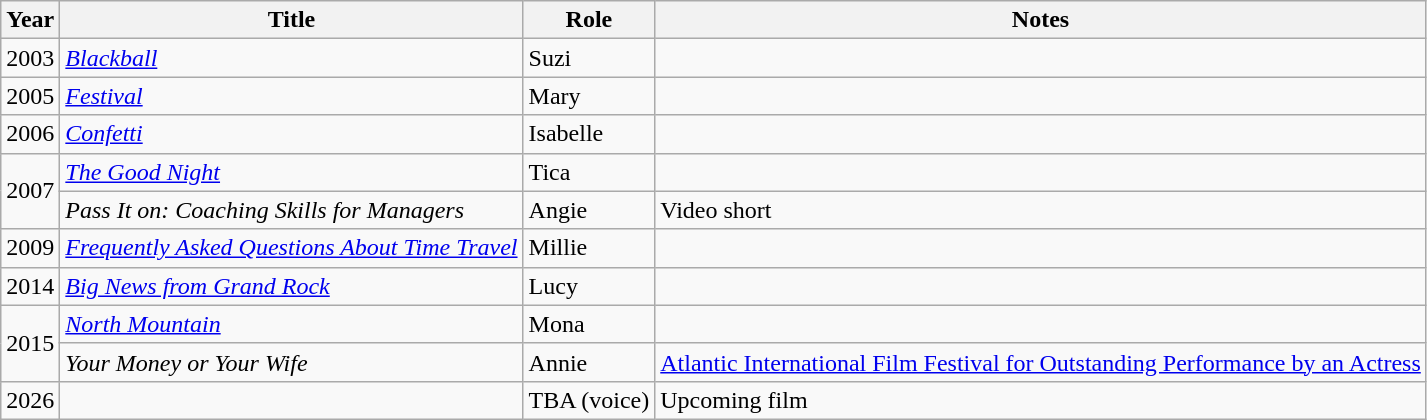<table class="wikitable sortable">
<tr>
<th>Year</th>
<th>Title</th>
<th>Role</th>
<th>Notes</th>
</tr>
<tr>
<td>2003</td>
<td><em><a href='#'>Blackball</a></em></td>
<td>Suzi</td>
<td></td>
</tr>
<tr>
<td>2005</td>
<td><em><a href='#'>Festival</a></em></td>
<td>Mary</td>
<td></td>
</tr>
<tr>
<td>2006</td>
<td><em><a href='#'>Confetti</a></em></td>
<td>Isabelle</td>
<td></td>
</tr>
<tr>
<td rowspan=2>2007</td>
<td data-sort-value="Good Night, The"><em><a href='#'>The Good Night</a></em></td>
<td>Tica</td>
<td></td>
</tr>
<tr>
<td><em>Pass It on: Coaching Skills for Managers</em></td>
<td>Angie</td>
<td>Video short</td>
</tr>
<tr>
<td>2009</td>
<td><em><a href='#'>Frequently Asked Questions About Time Travel</a></em></td>
<td>Millie</td>
<td></td>
</tr>
<tr>
<td>2014</td>
<td><em><a href='#'>Big News from Grand Rock</a></em></td>
<td>Lucy</td>
<td></td>
</tr>
<tr>
<td rowspan=2>2015</td>
<td><em><a href='#'>North Mountain</a></em></td>
<td>Mona</td>
<td></td>
</tr>
<tr>
<td><em>Your Money or Your Wife</em></td>
<td>Annie</td>
<td><a href='#'>Atlantic International Film Festival for Outstanding Performance by an Actress</a></td>
</tr>
<tr>
<td>2026</td>
<td></td>
<td>TBA (voice)</td>
<td>Upcoming film</td>
</tr>
</table>
